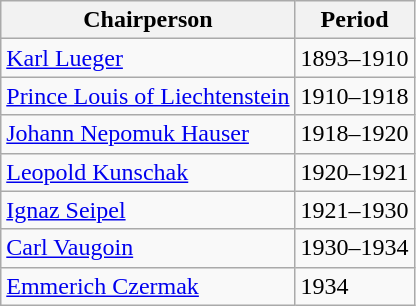<table class="wikitable">
<tr>
<th>Chairperson</th>
<th>Period</th>
</tr>
<tr>
<td><a href='#'>Karl Lueger</a></td>
<td>1893–1910</td>
</tr>
<tr>
<td><a href='#'>Prince Louis of Liechtenstein</a></td>
<td>1910–1918</td>
</tr>
<tr>
<td><a href='#'>Johann Nepomuk Hauser</a></td>
<td>1918–1920</td>
</tr>
<tr>
<td><a href='#'>Leopold Kunschak</a></td>
<td>1920–1921</td>
</tr>
<tr>
<td><a href='#'>Ignaz Seipel</a></td>
<td>1921–1930</td>
</tr>
<tr>
<td><a href='#'>Carl Vaugoin</a></td>
<td>1930–1934</td>
</tr>
<tr>
<td><a href='#'>Emmerich Czermak</a></td>
<td>1934</td>
</tr>
</table>
